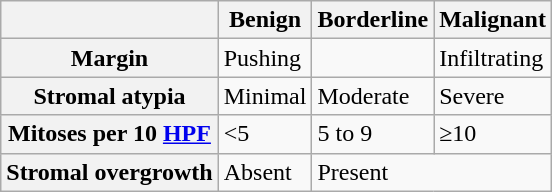<table class=wikitable>
<tr>
<th></th>
<th>Benign</th>
<th>Borderline</th>
<th>Malignant</th>
</tr>
<tr>
<th>Margin</th>
<td>Pushing</td>
<td></td>
<td>Infiltrating</td>
</tr>
<tr>
<th>Stromal atypia</th>
<td>Minimal</td>
<td>Moderate</td>
<td>Severe</td>
</tr>
<tr>
<th>Mitoses per 10 <a href='#'>HPF</a></th>
<td><5</td>
<td>5 to 9</td>
<td>≥10</td>
</tr>
<tr>
<th>Stromal overgrowth</th>
<td>Absent</td>
<td colspan=2>Present</td>
</tr>
</table>
